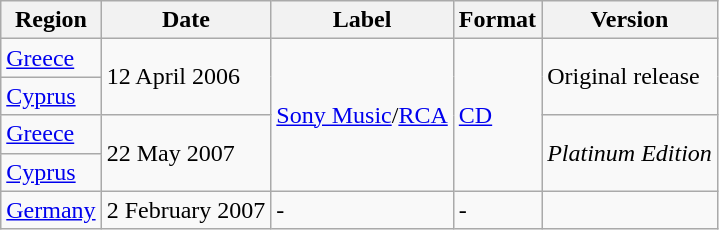<table class="sortable wikitable">
<tr>
<th>Region</th>
<th>Date</th>
<th>Label</th>
<th>Format</th>
<th>Version</th>
</tr>
<tr>
<td><a href='#'>Greece</a></td>
<td rowspan="2">12 April 2006</td>
<td rowspan="4"><a href='#'>Sony Music</a>/<a href='#'>RCA</a></td>
<td rowspan="4"><a href='#'>CD</a></td>
<td rowspan="2">Original release</td>
</tr>
<tr>
<td><a href='#'>Cyprus</a></td>
</tr>
<tr>
<td><a href='#'>Greece</a></td>
<td rowspan="2">22 May 2007</td>
<td rowspan="2"><em>Platinum Edition</em></td>
</tr>
<tr>
<td><a href='#'>Cyprus</a></td>
</tr>
<tr>
<td><a href='#'>Germany</a></td>
<td>2 February 2007</td>
<td>-</td>
<td>-</td>
</tr>
</table>
